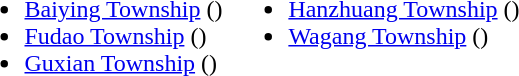<table>
<tr>
<td valign="top"><br><ul><li><a href='#'>Baiying Township</a> ()</li><li><a href='#'>Fudao Township</a> ()</li><li><a href='#'>Guxian Township</a> ()</li></ul></td>
<td valign="top"><br><ul><li><a href='#'>Hanzhuang Township</a> ()</li><li><a href='#'>Wagang Township</a> ()</li></ul></td>
</tr>
</table>
